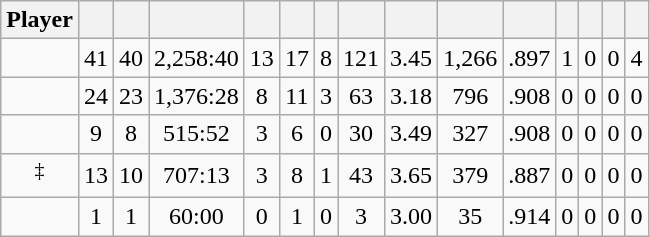<table class="wikitable sortable" style="text-align:center;">
<tr>
<th>Player</th>
<th></th>
<th></th>
<th></th>
<th></th>
<th></th>
<th></th>
<th></th>
<th></th>
<th></th>
<th></th>
<th></th>
<th></th>
<th></th>
<th></th>
</tr>
<tr>
<td></td>
<td>41</td>
<td>40</td>
<td>2,258:40</td>
<td>13</td>
<td>17</td>
<td>8</td>
<td>121</td>
<td>3.45</td>
<td>1,266</td>
<td>.897</td>
<td>1</td>
<td>0</td>
<td>0</td>
<td>4</td>
</tr>
<tr>
<td></td>
<td>24</td>
<td>23</td>
<td>1,376:28</td>
<td>8</td>
<td>11</td>
<td>3</td>
<td>63</td>
<td>3.18</td>
<td>796</td>
<td>.908</td>
<td>0</td>
<td>0</td>
<td>0</td>
<td>0</td>
</tr>
<tr>
<td></td>
<td>9</td>
<td>8</td>
<td>515:52</td>
<td>3</td>
<td>6</td>
<td>0</td>
<td>30</td>
<td>3.49</td>
<td>327</td>
<td>.908</td>
<td>0</td>
<td>0</td>
<td>0</td>
<td>0</td>
</tr>
<tr>
<td><sup>‡</sup></td>
<td>13</td>
<td>10</td>
<td>707:13</td>
<td>3</td>
<td>8</td>
<td>1</td>
<td>43</td>
<td>3.65</td>
<td>379</td>
<td>.887</td>
<td>0</td>
<td>0</td>
<td>0</td>
<td>0</td>
</tr>
<tr>
<td></td>
<td>1</td>
<td>1</td>
<td>60:00</td>
<td>0</td>
<td>1</td>
<td>0</td>
<td>3</td>
<td>3.00</td>
<td>35</td>
<td>.914</td>
<td>0</td>
<td>0</td>
<td>0</td>
<td>0</td>
</tr>
</table>
